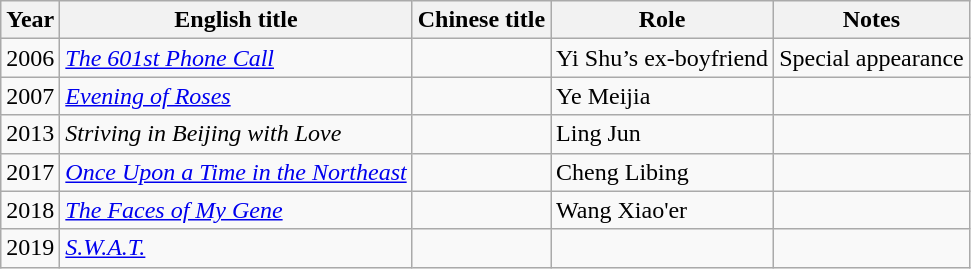<table class="wikitable sortable">
<tr>
<th>Year</th>
<th>English title</th>
<th>Chinese title</th>
<th>Role</th>
<th class="unsortable">Notes</th>
</tr>
<tr>
<td>2006</td>
<td><em><a href='#'>The 601st Phone Call</a></em></td>
<td></td>
<td>Yi Shu’s ex-boyfriend</td>
<td>Special appearance</td>
</tr>
<tr>
<td>2007</td>
<td><em><a href='#'>Evening of Roses</a></em></td>
<td></td>
<td>Ye Meijia</td>
<td></td>
</tr>
<tr>
<td>2013</td>
<td><em>Striving in Beijing with Love</em></td>
<td></td>
<td>Ling Jun</td>
<td></td>
</tr>
<tr>
<td>2017</td>
<td><em><a href='#'>Once Upon a Time in the Northeast</a></em></td>
<td></td>
<td>Cheng Libing</td>
<td></td>
</tr>
<tr>
<td>2018</td>
<td><em><a href='#'>The Faces of My Gene</a></em></td>
<td></td>
<td>Wang Xiao'er</td>
<td></td>
</tr>
<tr>
<td>2019</td>
<td><em><a href='#'>S.W.A.T.</a></em></td>
<td></td>
<td></td>
<td></td>
</tr>
</table>
